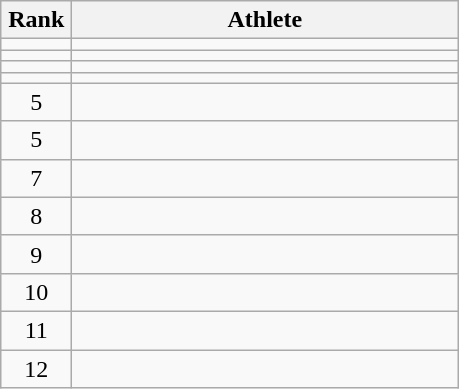<table class="wikitable" style="text-align: center;">
<tr>
<th width=40>Rank</th>
<th width=250>Athlete</th>
</tr>
<tr>
<td></td>
<td align="left"></td>
</tr>
<tr>
<td></td>
<td align="left"></td>
</tr>
<tr>
<td></td>
<td align="left"></td>
</tr>
<tr>
<td></td>
<td align="left"></td>
</tr>
<tr>
<td>5</td>
<td align="left"></td>
</tr>
<tr>
<td>5</td>
<td align="left"></td>
</tr>
<tr>
<td>7</td>
<td align="left"></td>
</tr>
<tr>
<td>8</td>
<td align="left"></td>
</tr>
<tr>
<td>9</td>
<td align="left"></td>
</tr>
<tr>
<td>10</td>
<td align="left"></td>
</tr>
<tr>
<td>11</td>
<td align="left"></td>
</tr>
<tr>
<td>12</td>
<td align="left"></td>
</tr>
</table>
